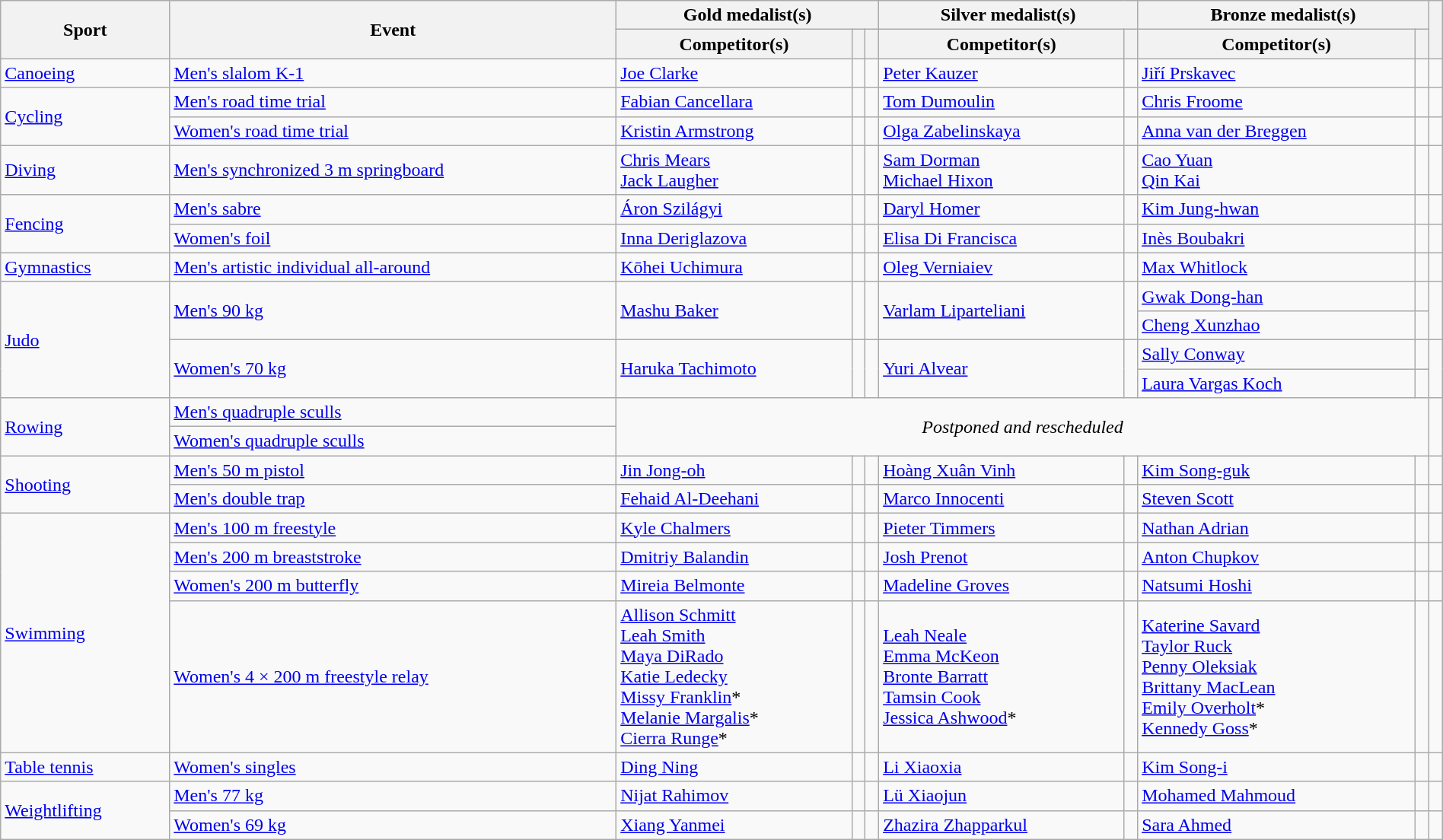<table class="wikitable" style="width:100%;">
<tr>
<th rowspan="2">Sport</th>
<th rowspan="2">Event</th>
<th colspan="3">Gold medalist(s)</th>
<th colspan="2">Silver medalist(s)</th>
<th colspan="2">Bronze medalist(s)</th>
<th rowspan="2"></th>
</tr>
<tr>
<th>Competitor(s)</th>
<th></th>
<th></th>
<th>Competitor(s)</th>
<th></th>
<th>Competitor(s)</th>
<th></th>
</tr>
<tr>
<td><a href='#'>Canoeing</a></td>
<td><a href='#'>Men's slalom K-1</a></td>
<td><a href='#'>Joe Clarke</a></td>
<td></td>
<td></td>
<td><a href='#'>Peter Kauzer</a></td>
<td></td>
<td><a href='#'>Jiří Prskavec</a></td>
<td></td>
<td></td>
</tr>
<tr>
<td rowspan="2"><a href='#'>Cycling</a></td>
<td><a href='#'>Men's road time trial</a></td>
<td><a href='#'>Fabian Cancellara</a></td>
<td></td>
<td></td>
<td><a href='#'>Tom Dumoulin</a></td>
<td></td>
<td><a href='#'>Chris Froome</a></td>
<td></td>
<td></td>
</tr>
<tr>
<td><a href='#'>Women's road time trial</a></td>
<td><a href='#'>Kristin Armstrong</a></td>
<td></td>
<td></td>
<td><a href='#'>Olga Zabelinskaya</a></td>
<td></td>
<td><a href='#'>Anna van der Breggen</a></td>
<td></td>
<td></td>
</tr>
<tr>
<td><a href='#'>Diving</a></td>
<td><a href='#'>Men's synchronized 3 m springboard</a></td>
<td><a href='#'>Chris Mears</a><br><a href='#'>Jack Laugher</a></td>
<td></td>
<td></td>
<td><a href='#'>Sam Dorman</a><br><a href='#'>Michael Hixon</a></td>
<td></td>
<td><a href='#'>Cao Yuan</a><br><a href='#'>Qin Kai</a></td>
<td></td>
<td></td>
</tr>
<tr>
<td rowspan="2"><a href='#'>Fencing</a></td>
<td><a href='#'>Men's sabre</a></td>
<td><a href='#'>Áron Szilágyi</a></td>
<td></td>
<td></td>
<td><a href='#'>Daryl Homer</a></td>
<td></td>
<td><a href='#'>Kim Jung-hwan</a></td>
<td></td>
<td></td>
</tr>
<tr>
<td><a href='#'>Women's foil</a></td>
<td><a href='#'>Inna Deriglazova</a></td>
<td></td>
<td></td>
<td><a href='#'>Elisa Di Francisca</a></td>
<td></td>
<td><a href='#'>Inès Boubakri</a></td>
<td></td>
<td></td>
</tr>
<tr>
<td><a href='#'>Gymnastics</a></td>
<td><a href='#'>Men's artistic individual all-around</a></td>
<td><a href='#'>Kōhei Uchimura</a></td>
<td></td>
<td></td>
<td><a href='#'>Oleg Verniaiev</a></td>
<td></td>
<td><a href='#'>Max Whitlock</a></td>
<td></td>
<td></td>
</tr>
<tr>
<td rowspan="4"><a href='#'>Judo</a></td>
<td rowspan="2"><a href='#'>Men's 90 kg</a></td>
<td rowspan="2"><a href='#'>Mashu Baker</a></td>
<td rowspan="2"></td>
<td rowspan="2"></td>
<td rowspan="2"><a href='#'>Varlam Liparteliani</a></td>
<td rowspan="2"></td>
<td><a href='#'>Gwak Dong-han</a></td>
<td></td>
<td rowspan="2"></td>
</tr>
<tr>
<td><a href='#'>Cheng Xunzhao</a></td>
<td></td>
</tr>
<tr>
<td rowspan="2"><a href='#'>Women's 70 kg</a></td>
<td rowspan="2"><a href='#'>Haruka Tachimoto</a></td>
<td rowspan="2"></td>
<td rowspan="2"></td>
<td rowspan="2"><a href='#'>Yuri Alvear</a></td>
<td rowspan="2"></td>
<td><a href='#'>Sally Conway</a></td>
<td></td>
<td rowspan="2"></td>
</tr>
<tr>
<td><a href='#'>Laura Vargas Koch</a></td>
<td></td>
</tr>
<tr>
<td rowspan="2"><a href='#'>Rowing</a></td>
<td><a href='#'>Men's quadruple sculls</a></td>
<td colspan="7" rowspan="2" style="text-align:center;"><em>Postponed and rescheduled</em></td>
<td rowspan="2"></td>
</tr>
<tr>
<td><a href='#'>Women's quadruple sculls</a></td>
</tr>
<tr>
<td rowspan="2"><a href='#'>Shooting</a></td>
<td><a href='#'>Men's 50 m pistol</a></td>
<td><a href='#'>Jin Jong-oh</a></td>
<td></td>
<td></td>
<td><a href='#'>Hoàng Xuân Vinh</a></td>
<td></td>
<td><a href='#'>Kim Song-guk</a></td>
<td></td>
<td></td>
</tr>
<tr>
<td><a href='#'>Men's double trap</a></td>
<td><a href='#'>Fehaid Al-Deehani</a></td>
<td></td>
<td></td>
<td><a href='#'>Marco Innocenti</a></td>
<td></td>
<td><a href='#'>Steven Scott</a></td>
<td></td>
<td></td>
</tr>
<tr>
<td rowspan="4"><a href='#'>Swimming</a></td>
<td><a href='#'>Men's 100 m freestyle</a></td>
<td><a href='#'>Kyle Chalmers</a></td>
<td></td>
<td></td>
<td><a href='#'>Pieter Timmers</a></td>
<td></td>
<td><a href='#'>Nathan Adrian</a></td>
<td></td>
<td></td>
</tr>
<tr>
<td><a href='#'>Men's 200 m breaststroke</a></td>
<td><a href='#'>Dmitriy Balandin</a></td>
<td></td>
<td></td>
<td><a href='#'>Josh Prenot</a></td>
<td></td>
<td><a href='#'>Anton Chupkov</a></td>
<td></td>
<td></td>
</tr>
<tr>
<td><a href='#'>Women's 200 m butterfly</a></td>
<td><a href='#'>Mireia Belmonte</a></td>
<td></td>
<td></td>
<td><a href='#'>Madeline Groves</a></td>
<td></td>
<td><a href='#'>Natsumi Hoshi</a></td>
<td></td>
<td></td>
</tr>
<tr>
<td><a href='#'>Women's 4 × 200 m freestyle relay</a></td>
<td><a href='#'>Allison Schmitt</a><br><a href='#'>Leah Smith</a><br><a href='#'>Maya DiRado</a><br><a href='#'>Katie Ledecky</a><br><a href='#'>Missy Franklin</a>*<br><a href='#'>Melanie Margalis</a>*<br><a href='#'>Cierra Runge</a>*</td>
<td></td>
<td></td>
<td><a href='#'>Leah Neale</a><br><a href='#'>Emma McKeon</a><br><a href='#'>Bronte Barratt</a><br><a href='#'>Tamsin Cook</a><br><a href='#'>Jessica Ashwood</a>*</td>
<td></td>
<td><a href='#'>Katerine Savard</a><br><a href='#'>Taylor Ruck</a><br><a href='#'>Penny Oleksiak</a><br><a href='#'>Brittany MacLean</a><br><a href='#'>Emily Overholt</a>*<br><a href='#'>Kennedy Goss</a>*</td>
<td></td>
<td></td>
</tr>
<tr>
<td><a href='#'>Table tennis</a></td>
<td><a href='#'>Women's singles</a></td>
<td><a href='#'>Ding Ning</a></td>
<td></td>
<td></td>
<td><a href='#'>Li Xiaoxia</a></td>
<td></td>
<td><a href='#'>Kim Song-i</a></td>
<td></td>
<td></td>
</tr>
<tr>
<td rowspan="2"><a href='#'>Weightlifting</a></td>
<td><a href='#'>Men's 77 kg</a></td>
<td><a href='#'>Nijat Rahimov</a></td>
<td></td>
<td></td>
<td><a href='#'>Lü Xiaojun</a></td>
<td></td>
<td><a href='#'>Mohamed Mahmoud</a></td>
<td></td>
<td></td>
</tr>
<tr>
<td><a href='#'>Women's 69 kg</a></td>
<td><a href='#'>Xiang Yanmei</a></td>
<td></td>
<td></td>
<td><a href='#'>Zhazira Zhapparkul</a></td>
<td></td>
<td><a href='#'>Sara Ahmed</a></td>
<td></td>
<td></td>
</tr>
</table>
